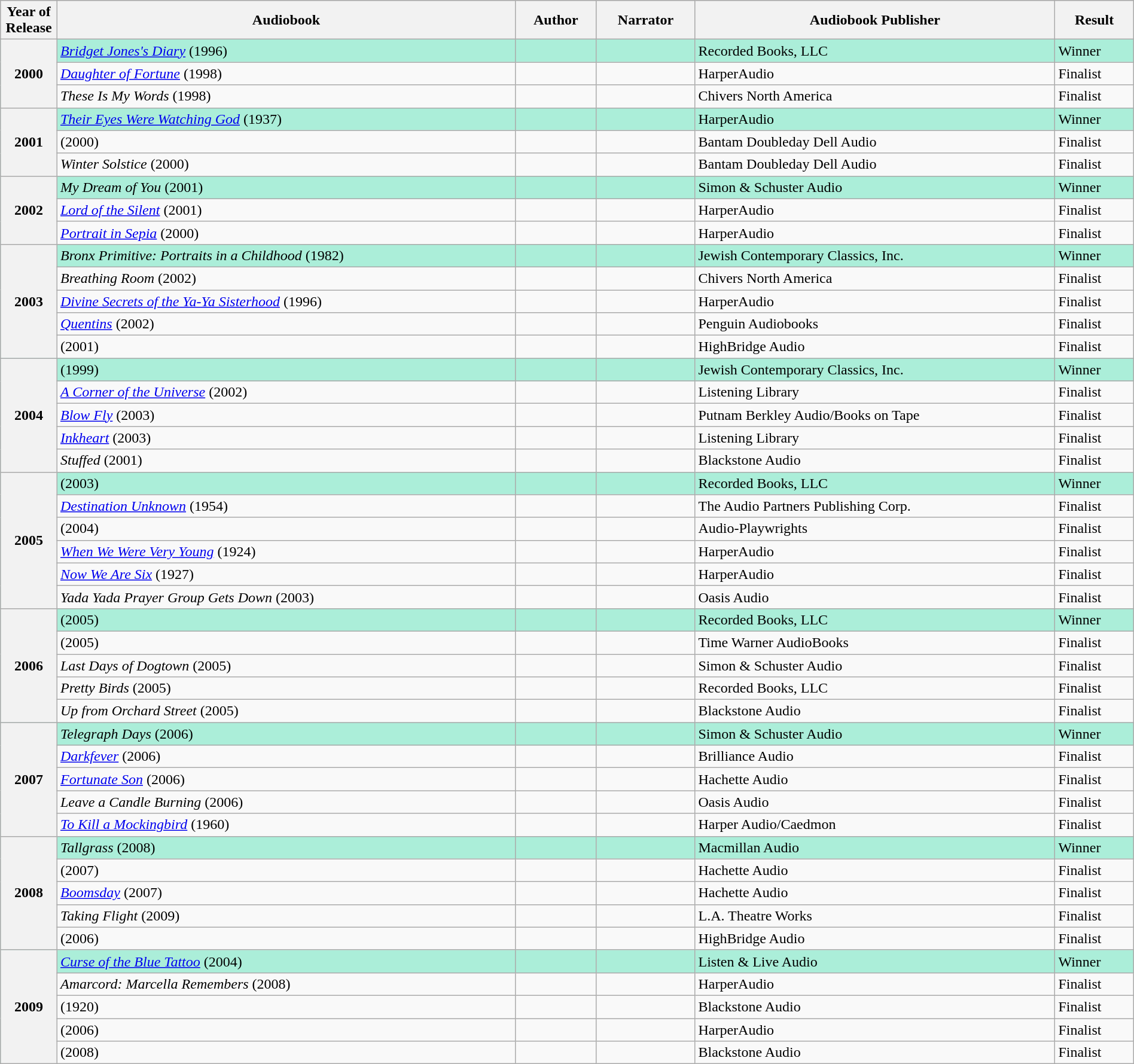<table class="wikitable sortable mw-collapsible" style="width:100%">
<tr bgcolor="#bebebe">
<th width="5%">Year of Release</th>
<th>Audiobook</th>
<th>Author</th>
<th>Narrator</th>
<th>Audiobook Publisher</th>
<th>Result</th>
</tr>
<tr style="background:#ABEED9">
<th rowspan="3">2000<br></th>
<td><em><a href='#'>Bridget Jones's Diary</a></em> (1996)</td>
<td></td>
<td></td>
<td>Recorded Books, LLC</td>
<td>Winner</td>
</tr>
<tr>
<td><em><a href='#'>Daughter of Fortune</a></em> (1998)</td>
<td></td>
<td></td>
<td>HarperAudio</td>
<td>Finalist</td>
</tr>
<tr>
<td><em>These Is My Words</em> (1998)</td>
<td></td>
<td></td>
<td>Chivers North America</td>
<td>Finalist</td>
</tr>
<tr style="background:#ABEED9">
<th rowspan="3">2001<br></th>
<td><em><a href='#'>Their Eyes Were Watching God</a></em> (1937)</td>
<td></td>
<td></td>
<td>HarperAudio</td>
<td>Winner</td>
</tr>
<tr>
<td><em></em> (2000)</td>
<td></td>
<td></td>
<td>Bantam Doubleday Dell Audio</td>
<td>Finalist</td>
</tr>
<tr>
<td><em>Winter Solstice</em> (2000)</td>
<td></td>
<td></td>
<td>Bantam Doubleday Dell Audio</td>
<td>Finalist</td>
</tr>
<tr style="background:#ABEED9">
<th rowspan="3">2002<br></th>
<td><em>My Dream of You</em> (2001)</td>
<td></td>
<td></td>
<td>Simon & Schuster Audio</td>
<td>Winner</td>
</tr>
<tr>
<td><em><a href='#'>Lord of the Silent</a></em> (2001)</td>
<td></td>
<td></td>
<td>HarperAudio</td>
<td>Finalist</td>
</tr>
<tr>
<td><em><a href='#'>Portrait in Sepia</a></em> (2000)</td>
<td></td>
<td></td>
<td>HarperAudio</td>
<td>Finalist</td>
</tr>
<tr style="background:#ABEED9">
<th rowspan="5">2003<br></th>
<td><em>Bronx Primitive: Portraits in a Childhood</em> (1982)</td>
<td></td>
<td></td>
<td>Jewish Contemporary Classics, Inc.</td>
<td>Winner</td>
</tr>
<tr>
<td><em>Breathing Room</em> (2002)</td>
<td></td>
<td></td>
<td>Chivers North America</td>
<td>Finalist</td>
</tr>
<tr>
<td><em><a href='#'>Divine Secrets of the Ya-Ya Sisterhood</a></em> (1996)</td>
<td></td>
<td></td>
<td>HarperAudio</td>
<td>Finalist</td>
</tr>
<tr>
<td><em><a href='#'>Quentins</a></em> (2002)</td>
<td></td>
<td></td>
<td>Penguin Audiobooks</td>
<td>Finalist</td>
</tr>
<tr>
<td><em></em> (2001)</td>
<td></td>
<td></td>
<td>HighBridge Audio</td>
<td>Finalist</td>
</tr>
<tr style="background:#ABEED9">
<th rowspan="5">2004<br></th>
<td><em></em> (1999)</td>
<td></td>
<td></td>
<td>Jewish Contemporary Classics, Inc.</td>
<td>Winner</td>
</tr>
<tr>
<td><em><a href='#'>A Corner of the Universe</a></em> (2002)</td>
<td></td>
<td></td>
<td>Listening Library</td>
<td>Finalist</td>
</tr>
<tr>
<td><em><a href='#'>Blow Fly</a></em> (2003)</td>
<td></td>
<td></td>
<td>Putnam Berkley Audio/Books on Tape</td>
<td>Finalist</td>
</tr>
<tr>
<td><em><a href='#'>Inkheart</a></em> (2003)</td>
<td></td>
<td></td>
<td>Listening Library</td>
<td>Finalist</td>
</tr>
<tr>
<td><em>Stuffed</em> (2001)</td>
<td></td>
<td></td>
<td>Blackstone Audio</td>
<td>Finalist</td>
</tr>
<tr style="background:#ABEED9">
<th rowspan="6">2005<br></th>
<td><em></em> (2003)</td>
<td></td>
<td></td>
<td>Recorded Books, LLC</td>
<td>Winner</td>
</tr>
<tr>
<td><em><a href='#'>Destination Unknown</a></em> (1954)</td>
<td></td>
<td></td>
<td>The Audio Partners Publishing Corp.</td>
<td>Finalist</td>
</tr>
<tr>
<td><em></em> (2004)</td>
<td></td>
<td></td>
<td>Audio-Playwrights</td>
<td>Finalist</td>
</tr>
<tr>
<td><em><a href='#'>When We Were Very Young</a></em> (1924)</td>
<td></td>
<td></td>
<td>HarperAudio</td>
<td>Finalist</td>
</tr>
<tr>
<td><em><a href='#'>Now We Are Six</a></em> (1927)</td>
<td></td>
<td></td>
<td>HarperAudio</td>
<td>Finalist</td>
</tr>
<tr>
<td><em>Yada Yada Prayer Group Gets Down</em> (2003)</td>
<td></td>
<td></td>
<td>Oasis Audio</td>
<td>Finalist</td>
</tr>
<tr style="background:#ABEED9">
<th rowspan="5">2006<br></th>
<td><em></em> (2005)</td>
<td></td>
<td></td>
<td>Recorded Books, LLC</td>
<td>Winner</td>
</tr>
<tr>
<td><em></em> (2005)</td>
<td></td>
<td></td>
<td>Time Warner AudioBooks</td>
<td>Finalist</td>
</tr>
<tr>
<td><em>Last Days of Dogtown</em> (2005)</td>
<td></td>
<td></td>
<td>Simon & Schuster Audio</td>
<td>Finalist</td>
</tr>
<tr>
<td><em>Pretty Birds</em> (2005)</td>
<td></td>
<td></td>
<td>Recorded Books, LLC</td>
<td>Finalist</td>
</tr>
<tr>
<td><em>Up from Orchard Street</em> (2005)</td>
<td></td>
<td></td>
<td>Blackstone Audio</td>
<td>Finalist</td>
</tr>
<tr style="background:#ABEED9">
<th rowspan="5">2007<br></th>
<td><em>Telegraph Days</em> (2006)</td>
<td></td>
<td></td>
<td>Simon & Schuster Audio</td>
<td>Winner</td>
</tr>
<tr>
<td><em><a href='#'>Darkfever</a></em> (2006)</td>
<td></td>
<td></td>
<td>Brilliance Audio</td>
<td>Finalist</td>
</tr>
<tr>
<td><em><a href='#'>Fortunate Son</a></em> (2006)</td>
<td></td>
<td></td>
<td>Hachette Audio</td>
<td>Finalist</td>
</tr>
<tr>
<td><em>Leave a Candle Burning</em> (2006)</td>
<td></td>
<td></td>
<td>Oasis Audio</td>
<td>Finalist</td>
</tr>
<tr>
<td><em><a href='#'>To Kill a Mockingbird</a></em> (1960)</td>
<td></td>
<td></td>
<td>Harper Audio/Caedmon</td>
<td>Finalist</td>
</tr>
<tr style="background:#ABEED9">
<th rowspan="5">2008<br></th>
<td><em>Tallgrass</em> (2008)</td>
<td></td>
<td></td>
<td>Macmillan Audio</td>
<td>Winner</td>
</tr>
<tr>
<td><em></em> (2007)</td>
<td></td>
<td></td>
<td>Hachette Audio</td>
<td>Finalist</td>
</tr>
<tr>
<td><em><a href='#'>Boomsday</a></em> (2007)</td>
<td></td>
<td></td>
<td>Hachette Audio</td>
<td>Finalist</td>
</tr>
<tr>
<td><em>Taking Flight</em> (2009)</td>
<td></td>
<td></td>
<td>L.A. Theatre Works</td>
<td>Finalist</td>
</tr>
<tr>
<td><em></em> (2006)</td>
<td></td>
<td></td>
<td>HighBridge Audio</td>
<td>Finalist</td>
</tr>
<tr style="background:#ABEED9">
<th rowspan="5">2009<br></th>
<td><em><a href='#'>Curse of the Blue Tattoo</a></em> (2004)</td>
<td></td>
<td></td>
<td>Listen & Live Audio</td>
<td>Winner</td>
</tr>
<tr>
<td><em>Amarcord: Marcella Remembers</em> (2008)</td>
<td></td>
<td></td>
<td>HarperAudio</td>
<td>Finalist</td>
</tr>
<tr>
<td><em></em> (1920)</td>
<td></td>
<td></td>
<td>Blackstone Audio</td>
<td>Finalist</td>
</tr>
<tr>
<td><em></em> (2006)</td>
<td></td>
<td></td>
<td>HarperAudio</td>
<td>Finalist</td>
</tr>
<tr>
<td><em></em> (2008)</td>
<td></td>
<td></td>
<td>Blackstone Audio</td>
<td>Finalist</td>
</tr>
</table>
